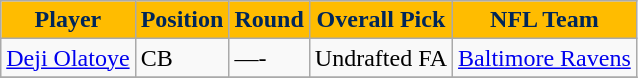<table class="wikitable" border="1">
<tr>
<th style="background: #FFBC00; color: #002659">Player</th>
<th style="background: #FFBC00; color: #002659">Position</th>
<th style="background: #FFBC00; color: #002659">Round</th>
<th style="background: #FFBC00; color: #002659">Overall Pick</th>
<th style="background: #FFBC00; color: #002659">NFL Team</th>
</tr>
<tr>
<td><a href='#'>Deji Olatoye</a></td>
<td>CB</td>
<td>—-</td>
<td>Undrafted FA</td>
<td><a href='#'>Baltimore Ravens</a></td>
</tr>
<tr>
</tr>
</table>
